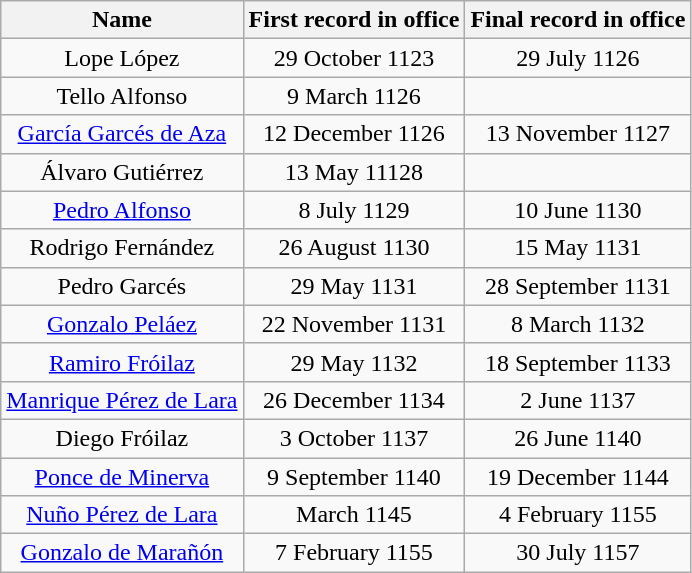<table class="wikitable" style="text-align:center;">
<tr>
<th>Name</th>
<th>First record in office</th>
<th>Final record in office</th>
</tr>
<tr>
<td>Lope López</td>
<td>29 October 1123</td>
<td>29 July 1126</td>
</tr>
<tr>
<td>Tello Alfonso</td>
<td>9 March 1126</td>
</tr>
<tr>
<td><a href='#'>García Garcés de Aza</a></td>
<td>12 December 1126</td>
<td>13 November 1127</td>
</tr>
<tr>
<td>Álvaro Gutiérrez</td>
<td>13 May 11128</td>
</tr>
<tr>
<td><a href='#'>Pedro Alfonso</a></td>
<td>8 July 1129</td>
<td>10 June 1130</td>
</tr>
<tr>
<td>Rodrigo Fernández</td>
<td>26 August 1130</td>
<td>15 May 1131</td>
</tr>
<tr>
<td>Pedro Garcés</td>
<td>29 May 1131</td>
<td>28 September 1131</td>
</tr>
<tr>
<td><a href='#'>Gonzalo Peláez</a></td>
<td>22 November 1131</td>
<td>8 March 1132</td>
</tr>
<tr>
<td><a href='#'>Ramiro Fróilaz</a></td>
<td>29 May 1132</td>
<td>18 September 1133</td>
</tr>
<tr>
<td><a href='#'>Manrique Pérez de Lara</a></td>
<td>26 December 1134</td>
<td>2 June 1137</td>
</tr>
<tr>
<td>Diego Fróilaz</td>
<td>3 October 1137</td>
<td>26 June 1140</td>
</tr>
<tr>
<td><a href='#'>Ponce de Minerva</a></td>
<td>9 September 1140</td>
<td>19 December 1144</td>
</tr>
<tr>
<td><a href='#'>Nuño Pérez de Lara</a></td>
<td>March 1145</td>
<td>4 February 1155</td>
</tr>
<tr>
<td><a href='#'>Gonzalo de Marañón</a></td>
<td>7 February 1155</td>
<td>30 July 1157</td>
</tr>
</table>
